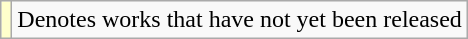<table class="wikitable">
<tr>
<td style="background:#FFFFCC;"></td>
<td>Denotes works that have not yet been released</td>
</tr>
</table>
